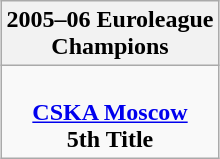<table class=wikitable style="text-align:center; margin:auto">
<tr>
<th>2005–06 Euroleague<br>Champions</th>
</tr>
<tr>
<td><br> <strong><a href='#'>CSKA Moscow</a></strong> <br> <strong>5th Title</strong></td>
</tr>
</table>
